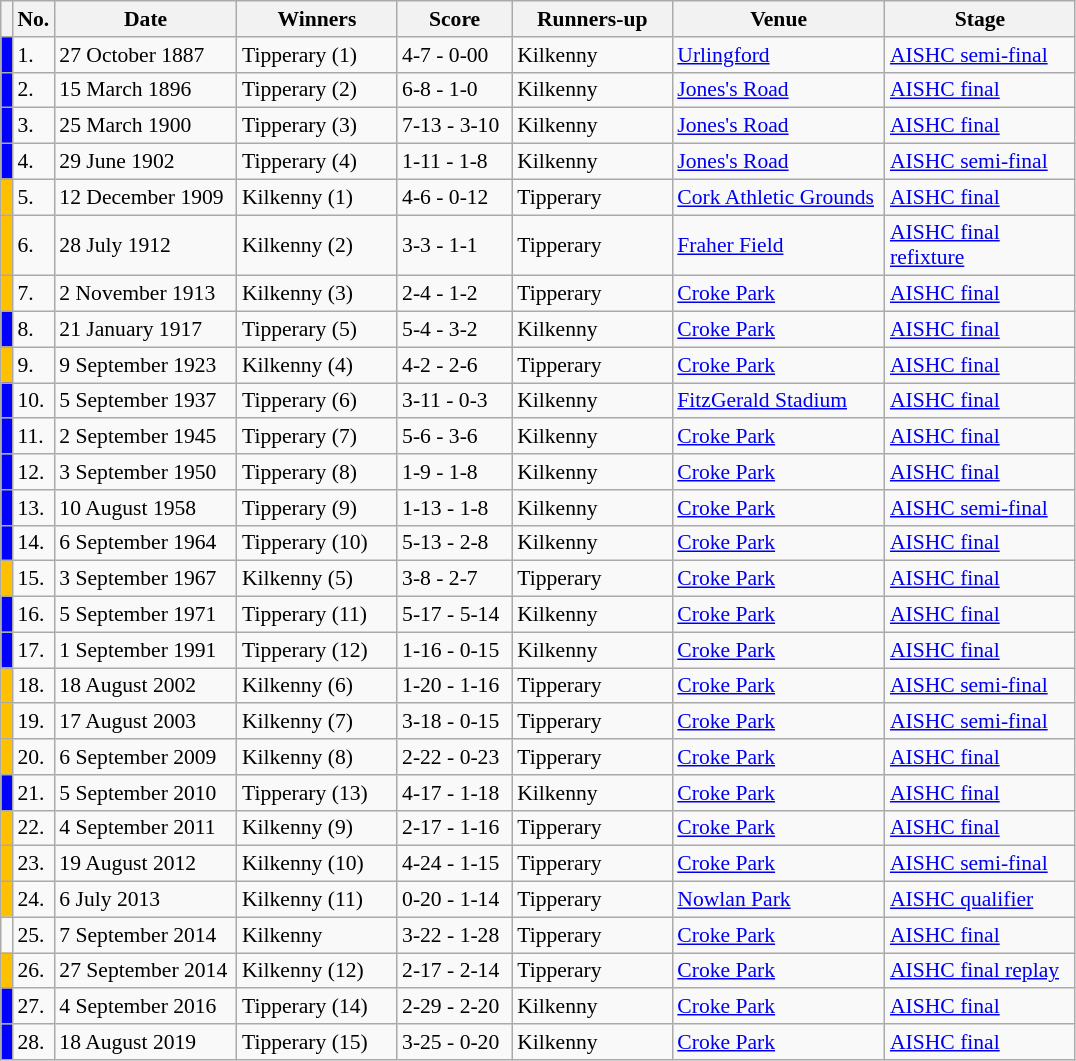<table class="wikitable" style="font-size:90%">
<tr>
<th width=1></th>
<th width=5>No.</th>
<th width=115>Date</th>
<th width=100>Winners</th>
<th width=70>Score</th>
<th width=100>Runners-up</th>
<th width=135>Venue</th>
<th width=120>Stage</th>
</tr>
<tr>
<td style="background-color:blue"></td>
<td>1.</td>
<td>27 October 1887</td>
<td>Tipperary (1)</td>
<td>4-7 - 0-00</td>
<td>Kilkenny</td>
<td><a href='#'>Urlingford</a></td>
<td><a href='#'>AISHC semi-final</a></td>
</tr>
<tr>
<td style="background-color:blue"></td>
<td>2.</td>
<td>15 March 1896</td>
<td>Tipperary (2)</td>
<td>6-8 - 1-0</td>
<td>Kilkenny</td>
<td><a href='#'>Jones's Road</a></td>
<td><a href='#'>AISHC final</a></td>
</tr>
<tr>
<td style="background-color:blue"></td>
<td>3.</td>
<td>25 March 1900</td>
<td>Tipperary (3)</td>
<td>7-13 - 3-10</td>
<td>Kilkenny</td>
<td><a href='#'>Jones's Road</a></td>
<td><a href='#'>AISHC final</a></td>
</tr>
<tr>
<td style="background-color:blue"></td>
<td>4.</td>
<td>29 June 1902</td>
<td>Tipperary (4)</td>
<td>1-11 - 1-8</td>
<td>Kilkenny</td>
<td><a href='#'>Jones's Road</a></td>
<td><a href='#'>AISHC semi-final</a></td>
</tr>
<tr>
<td style="background-color:#FFC000"></td>
<td>5.</td>
<td>12 December 1909</td>
<td>Kilkenny (1)</td>
<td>4-6 - 0-12</td>
<td>Tipperary</td>
<td><a href='#'>Cork Athletic Grounds</a></td>
<td><a href='#'>AISHC final</a></td>
</tr>
<tr>
<td style="background-color:#FFC000"></td>
<td>6.</td>
<td>28 July 1912</td>
<td>Kilkenny (2)</td>
<td>3-3 - 1-1</td>
<td>Tipperary</td>
<td><a href='#'>Fraher Field</a></td>
<td><a href='#'>AISHC final refixture</a></td>
</tr>
<tr>
<td style="background-color:#FFC000"></td>
<td>7.</td>
<td>2 November 1913</td>
<td>Kilkenny (3)</td>
<td>2-4 - 1-2</td>
<td>Tipperary</td>
<td><a href='#'>Croke Park</a></td>
<td><a href='#'>AISHC final</a></td>
</tr>
<tr>
<td style="background-color:blue"></td>
<td>8.</td>
<td>21 January 1917</td>
<td>Tipperary (5)</td>
<td>5-4 - 3-2</td>
<td>Kilkenny</td>
<td><a href='#'>Croke Park</a></td>
<td><a href='#'>AISHC final</a></td>
</tr>
<tr>
<td style="background-color:#FFC000"></td>
<td>9.</td>
<td>9 September 1923</td>
<td>Kilkenny (4)</td>
<td>4-2 - 2-6</td>
<td>Tipperary</td>
<td><a href='#'>Croke Park</a></td>
<td><a href='#'>AISHC final</a></td>
</tr>
<tr>
<td style="background-color:blue"></td>
<td>10.</td>
<td>5 September 1937</td>
<td>Tipperary (6)</td>
<td>3-11 - 0-3</td>
<td>Kilkenny</td>
<td><a href='#'>FitzGerald Stadium</a></td>
<td><a href='#'>AISHC final</a></td>
</tr>
<tr>
<td style="background-color:blue"></td>
<td>11.</td>
<td>2 September 1945</td>
<td>Tipperary (7)</td>
<td>5-6 - 3-6</td>
<td>Kilkenny</td>
<td><a href='#'>Croke Park</a></td>
<td><a href='#'>AISHC final</a></td>
</tr>
<tr>
<td style="background-color:blue"></td>
<td>12.</td>
<td>3 September 1950</td>
<td>Tipperary (8)</td>
<td>1-9 - 1-8</td>
<td>Kilkenny</td>
<td><a href='#'>Croke Park</a></td>
<td><a href='#'>AISHC final</a></td>
</tr>
<tr>
<td style="background-color:blue"></td>
<td>13.</td>
<td>10 August 1958</td>
<td>Tipperary (9)</td>
<td>1-13 - 1-8</td>
<td>Kilkenny</td>
<td><a href='#'>Croke Park</a></td>
<td><a href='#'>AISHC semi-final</a></td>
</tr>
<tr>
<td style="background-color:blue"></td>
<td>14.</td>
<td>6 September 1964</td>
<td>Tipperary (10)</td>
<td>5-13 - 2-8</td>
<td>Kilkenny</td>
<td><a href='#'>Croke Park</a></td>
<td><a href='#'>AISHC final</a></td>
</tr>
<tr>
<td style="background-color:#FFC000"></td>
<td>15.</td>
<td>3 September 1967</td>
<td>Kilkenny (5)</td>
<td>3-8 - 2-7</td>
<td>Tipperary</td>
<td><a href='#'>Croke Park</a></td>
<td><a href='#'>AISHC final</a></td>
</tr>
<tr>
<td style="background-color:blue"></td>
<td>16.</td>
<td>5 September 1971</td>
<td>Tipperary (11)</td>
<td>5-17 - 5-14</td>
<td>Kilkenny</td>
<td><a href='#'>Croke Park</a></td>
<td><a href='#'>AISHC final</a></td>
</tr>
<tr>
<td style="background-color:blue"></td>
<td>17.</td>
<td>1 September 1991</td>
<td>Tipperary (12)</td>
<td>1-16 - 0-15</td>
<td>Kilkenny</td>
<td><a href='#'>Croke Park</a></td>
<td><a href='#'>AISHC final</a></td>
</tr>
<tr>
<td style="background-color:#FFC000"></td>
<td>18.</td>
<td>18 August 2002</td>
<td>Kilkenny (6)</td>
<td>1-20 - 1-16</td>
<td>Tipperary</td>
<td><a href='#'>Croke Park</a></td>
<td><a href='#'>AISHC semi-final</a></td>
</tr>
<tr>
<td style="background-color:#FFC000"></td>
<td>19.</td>
<td>17 August 2003</td>
<td>Kilkenny (7)</td>
<td>3-18 - 0-15</td>
<td>Tipperary</td>
<td><a href='#'>Croke Park</a></td>
<td><a href='#'>AISHC semi-final</a></td>
</tr>
<tr>
<td style="background-color:#FFC000"></td>
<td>20.</td>
<td>6 September 2009</td>
<td>Kilkenny (8)</td>
<td>2-22 - 0-23</td>
<td>Tipperary</td>
<td><a href='#'>Croke Park</a></td>
<td><a href='#'>AISHC final</a></td>
</tr>
<tr>
<td style="background-color:blue"></td>
<td>21.</td>
<td>5 September 2010</td>
<td>Tipperary (13)</td>
<td>4-17 - 1-18</td>
<td>Kilkenny</td>
<td><a href='#'>Croke Park</a></td>
<td><a href='#'>AISHC final</a></td>
</tr>
<tr>
<td style="background-color:#FFC000"></td>
<td>22.</td>
<td>4 September 2011</td>
<td>Kilkenny (9)</td>
<td>2-17 - 1-16</td>
<td>Tipperary</td>
<td><a href='#'>Croke Park</a></td>
<td><a href='#'>AISHC final</a></td>
</tr>
<tr>
<td style="background-color:#FFC000"></td>
<td>23.</td>
<td>19 August 2012</td>
<td>Kilkenny (10)</td>
<td>4-24 - 1-15</td>
<td>Tipperary</td>
<td><a href='#'>Croke Park</a></td>
<td><a href='#'>AISHC semi-final</a></td>
</tr>
<tr>
<td style="background-color:#FFC000"></td>
<td>24.</td>
<td>6 July 2013</td>
<td>Kilkenny (11)</td>
<td>0-20 - 1-14</td>
<td>Tipperary</td>
<td><a href='#'>Nowlan Park</a></td>
<td><a href='#'>AISHC qualifier</a></td>
</tr>
<tr>
<td></td>
<td>25.</td>
<td>7 September 2014</td>
<td>Kilkenny</td>
<td>3-22 - 1-28</td>
<td>Tipperary</td>
<td><a href='#'>Croke Park</a></td>
<td><a href='#'>AISHC final</a></td>
</tr>
<tr>
<td style="background-color:#FFC000"></td>
<td>26.</td>
<td>27 September 2014</td>
<td>Kilkenny (12)</td>
<td>2-17 - 2-14</td>
<td>Tipperary</td>
<td><a href='#'>Croke Park</a></td>
<td><a href='#'>AISHC final replay</a></td>
</tr>
<tr>
<td style="background-color:blue"></td>
<td>27.</td>
<td>4 September 2016</td>
<td>Tipperary (14)</td>
<td>2-29 - 2-20</td>
<td>Kilkenny</td>
<td><a href='#'>Croke Park</a></td>
<td><a href='#'>AISHC final</a></td>
</tr>
<tr>
<td style="background-color:blue"></td>
<td>28.</td>
<td>18 August 2019</td>
<td>Tipperary (15)</td>
<td>3-25 - 0-20</td>
<td>Kilkenny</td>
<td><a href='#'>Croke Park</a></td>
<td><a href='#'>AISHC final</a></td>
</tr>
</table>
